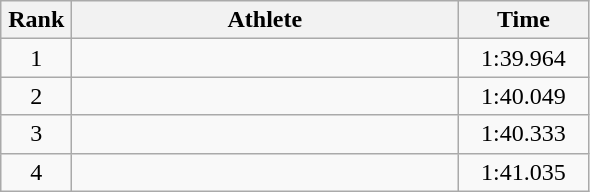<table class=wikitable style="text-align:center">
<tr>
<th width=40>Rank</th>
<th width=250>Athlete</th>
<th width=80>Time</th>
</tr>
<tr>
<td>1</td>
<td align=left></td>
<td>1:39.964</td>
</tr>
<tr>
<td>2</td>
<td align=left></td>
<td>1:40.049</td>
</tr>
<tr>
<td>3</td>
<td align=left></td>
<td>1:40.333</td>
</tr>
<tr>
<td>4</td>
<td align=left></td>
<td>1:41.035</td>
</tr>
</table>
